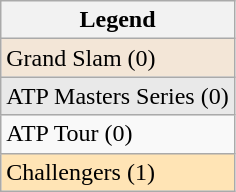<table class=wikitable>
<tr>
<th>Legend</th>
</tr>
<tr bgcolor=f3e6d7>
<td>Grand Slam (0)</td>
</tr>
<tr bgcolor=e9e9e9>
<td>ATP Masters Series (0)</td>
</tr>
<tr bgcolor=>
<td>ATP Tour (0)</td>
</tr>
<tr bgcolor=moccasin>
<td>Challengers (1)</td>
</tr>
</table>
